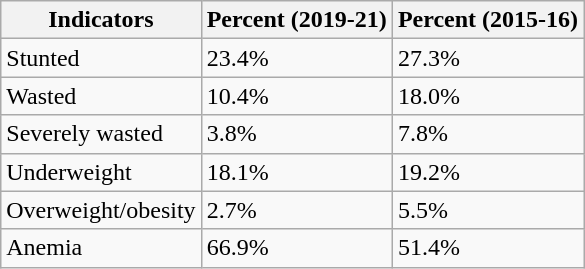<table class = "wikitable sortable">
<tr>
<th>Indicators</th>
<th>Percent (2019-21)</th>
<th>Percent (2015-16)</th>
</tr>
<tr>
<td>Stunted</td>
<td>23.4%</td>
<td>27.3%</td>
</tr>
<tr>
<td>Wasted</td>
<td>10.4%</td>
<td>18.0%</td>
</tr>
<tr>
<td>Severely wasted</td>
<td>3.8%</td>
<td>7.8%</td>
</tr>
<tr>
<td>Underweight</td>
<td>18.1%</td>
<td>19.2%</td>
</tr>
<tr>
<td>Overweight/obesity</td>
<td>2.7%</td>
<td>5.5%</td>
</tr>
<tr>
<td>Anemia</td>
<td>66.9%</td>
<td>51.4%</td>
</tr>
</table>
